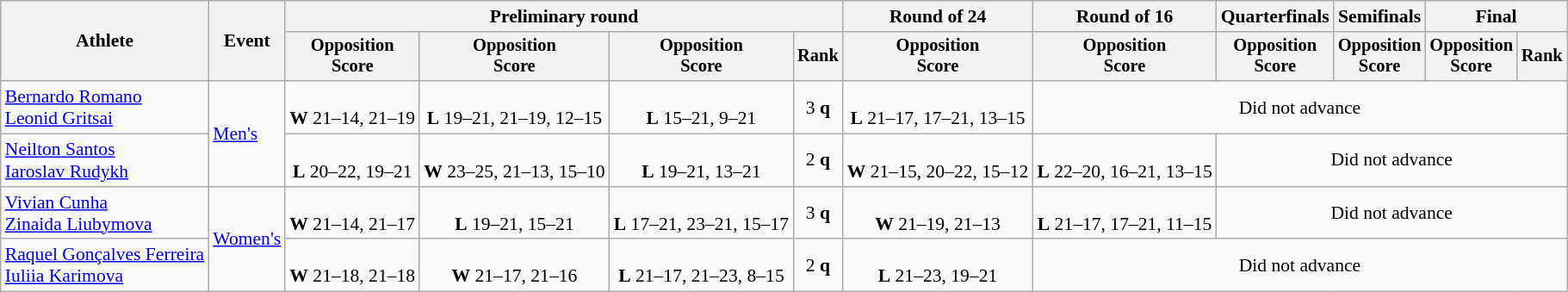<table class=wikitable style="font-size:90%">
<tr>
<th rowspan="2">Athlete</th>
<th rowspan="2">Event</th>
<th colspan="4">Preliminary round</th>
<th>Round of 24</th>
<th>Round of 16</th>
<th>Quarterfinals</th>
<th>Semifinals</th>
<th colspan=2>Final</th>
</tr>
<tr style="font-size:95%">
<th>Opposition<br>Score</th>
<th>Opposition<br>Score</th>
<th>Opposition<br>Score</th>
<th>Rank</th>
<th>Opposition<br>Score</th>
<th>Opposition<br>Score</th>
<th>Opposition<br>Score</th>
<th>Opposition<br>Score</th>
<th>Opposition<br>Score</th>
<th>Rank</th>
</tr>
<tr align=center>
<td align=left><a href='#'>Bernardo Romano</a><br><a href='#'>Leonid Gritsai</a></td>
<td align=left rowspan=2><a href='#'>Men's</a></td>
<td><br><strong>W</strong> 21–14, 21–19</td>
<td><br><strong>L</strong> 19–21, 21–19, 12–15</td>
<td><br><strong>L</strong> 15–21, 9–21</td>
<td>3 <strong>q</strong></td>
<td><br><strong>L</strong> 21–17, 17–21, 13–15</td>
<td colspan=5>Did not advance</td>
</tr>
<tr align=center>
<td align=left><a href='#'>Neilton Santos</a><br><a href='#'>Iaroslav Rudykh</a></td>
<td><br><strong>L</strong> 20–22, 19–21</td>
<td><br><strong>W</strong> 23–25, 21–13, 15–10</td>
<td><br><strong>L</strong> 19–21, 13–21</td>
<td>2 <strong>q</strong></td>
<td><br><strong>W</strong> 21–15, 20–22, 15–12</td>
<td><br><strong>L</strong> 22–20, 16–21, 13–15</td>
<td colspan=4>Did not advance</td>
</tr>
<tr align=center>
<td align=left><a href='#'>Vivian Cunha</a><br><a href='#'>Zinaida Liubymova</a></td>
<td align=left rowspan=2><a href='#'>Women's</a></td>
<td><br><strong>W</strong> 21–14, 21–17</td>
<td><br><strong>L</strong> 19–21, 15–21</td>
<td><br><strong>L</strong> 17–21, 23–21, 15–17</td>
<td>3 <strong>q</strong></td>
<td><br><strong>W</strong> 21–19, 21–13</td>
<td><br><strong>L</strong> 21–17, 17–21, 11–15</td>
<td colspan=4>Did not advance</td>
</tr>
<tr align=center>
<td align=left><a href='#'>Raquel Gonçalves Ferreira</a><br><a href='#'>Iuliia Karimova</a></td>
<td><br><strong>W</strong> 21–18, 21–18</td>
<td><br><strong>W</strong> 21–17, 21–16</td>
<td><br><strong>L</strong> 21–17, 21–23, 8–15</td>
<td>2 <strong>q</strong></td>
<td><br><strong>L</strong> 21–23, 19–21</td>
<td colspan=5>Did not advance</td>
</tr>
</table>
